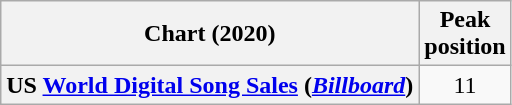<table class="wikitable sortable plainrowheaders" style="text-align:center">
<tr>
<th scope="col">Chart (2020)</th>
<th scope="col">Peak<br>position</th>
</tr>
<tr>
<th scope="row">US <a href='#'>World Digital Song Sales</a> (<em><a href='#'>Billboard</a></em>)</th>
<td>11</td>
</tr>
</table>
